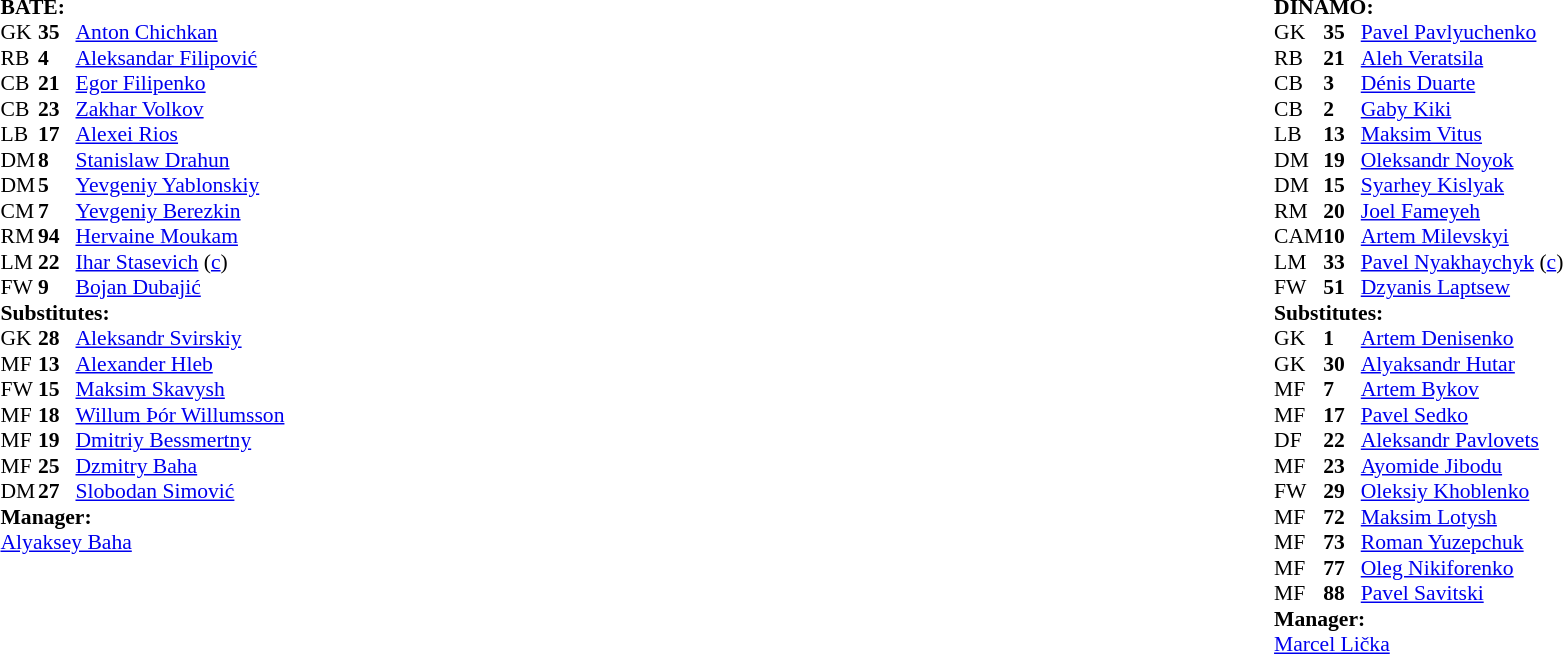<table width="100%">
<tr>
<td valign="top" width="50%"><br><table style="font-size: 90%" cellspacing="0" cellpadding="0">
<tr>
<td colspan="4"><br><strong>BATE:</strong></td>
</tr>
<tr>
<th width=25></th>
<th width=25></th>
</tr>
<tr>
<td>GK</td>
<td><strong>35</strong></td>
<td> <a href='#'>Anton Chichkan</a></td>
</tr>
<tr>
<td>RB</td>
<td><strong>4</strong></td>
<td> <a href='#'>Aleksandar Filipović</a></td>
<td></td>
</tr>
<tr>
<td>CB</td>
<td><strong>21</strong></td>
<td> <a href='#'>Egor Filipenko</a></td>
<td></td>
</tr>
<tr>
<td>CB</td>
<td><strong>23</strong></td>
<td> <a href='#'>Zakhar Volkov</a></td>
</tr>
<tr>
<td>LB</td>
<td><strong>17</strong></td>
<td> <a href='#'>Alexei Rios</a></td>
<td></td>
</tr>
<tr>
<td>DM</td>
<td><strong>8</strong></td>
<td> <a href='#'>Stanislaw Drahun</a></td>
</tr>
<tr>
<td>DM</td>
<td><strong>5</strong></td>
<td> <a href='#'>Yevgeniy Yablonskiy</a></td>
<td></td>
<td></td>
</tr>
<tr>
<td>CM</td>
<td><strong>7</strong></td>
<td> <a href='#'>Yevgeniy Berezkin</a></td>
<td></td>
<td></td>
</tr>
<tr>
<td>RM</td>
<td><strong>94</strong></td>
<td> <a href='#'>Hervaine Moukam</a></td>
<td></td>
<td></td>
</tr>
<tr>
<td>LM</td>
<td><strong>22</strong></td>
<td> <a href='#'>Ihar Stasevich</a> (<a href='#'>c</a>)</td>
</tr>
<tr>
<td>FW</td>
<td><strong>9</strong></td>
<td> <a href='#'>Bojan Dubajić</a></td>
<td></td>
<td></td>
</tr>
<tr>
<td colspan=3><strong>Substitutes:</strong></td>
</tr>
<tr>
<td>GK</td>
<td><strong>28</strong></td>
<td> <a href='#'>Aleksandr Svirskiy</a></td>
</tr>
<tr>
<td>MF</td>
<td><strong>13</strong></td>
<td> <a href='#'>Alexander Hleb</a></td>
<td></td>
<td></td>
</tr>
<tr>
<td>FW</td>
<td><strong>15</strong></td>
<td> <a href='#'>Maksim Skavysh</a></td>
<td></td>
<td></td>
</tr>
<tr>
<td>MF</td>
<td><strong>18</strong></td>
<td> <a href='#'>Willum Þór Willumsson</a></td>
</tr>
<tr>
<td>MF</td>
<td><strong>19</strong></td>
<td> <a href='#'>Dmitriy Bessmertny</a></td>
<td></td>
<td></td>
</tr>
<tr>
<td>MF</td>
<td><strong>25</strong></td>
<td> <a href='#'>Dzmitry Baha</a></td>
<td></td>
<td></td>
</tr>
<tr>
<td>DM</td>
<td><strong>27</strong></td>
<td> <a href='#'>Slobodan Simović</a></td>
</tr>
<tr>
<td colspan=3><strong>Manager:</strong></td>
</tr>
<tr>
<td colspan="4"> <a href='#'>Alyaksey Baha</a></td>
</tr>
</table>
</td>
<td valign="top"></td>
<td valign="top" width="50%"><br><table style="font-size: 90%" cellspacing="0" cellpadding="0" align=center>
<tr>
<td colspan="4"><br><strong>DINAMO:</strong></td>
</tr>
<tr>
<th width=25></th>
<th width=25></th>
</tr>
<tr>
<td>GK</td>
<td><strong>35</strong></td>
<td> <a href='#'>Pavel Pavlyuchenko</a></td>
<td></td>
</tr>
<tr>
<td>RB</td>
<td><strong>21</strong></td>
<td> <a href='#'>Aleh Veratsila</a></td>
</tr>
<tr>
<td>CB</td>
<td><strong>3</strong></td>
<td> <a href='#'>Dénis Duarte</a></td>
<td></td>
</tr>
<tr>
<td>CB</td>
<td><strong>2</strong></td>
<td> <a href='#'>Gaby Kiki</a></td>
<td></td>
</tr>
<tr>
<td>LB</td>
<td><strong>13</strong></td>
<td> <a href='#'>Maksim Vitus</a></td>
</tr>
<tr>
<td>DM</td>
<td><strong>19</strong></td>
<td> <a href='#'>Oleksandr Noyok</a></td>
<td></td>
</tr>
<tr>
<td>DM</td>
<td><strong>15</strong></td>
<td> <a href='#'>Syarhey Kislyak</a></td>
<td></td>
<td></td>
</tr>
<tr>
<td>RM</td>
<td><strong>20</strong></td>
<td> <a href='#'>Joel Fameyeh</a></td>
<td></td>
<td></td>
</tr>
<tr>
<td>CAM</td>
<td><strong>10</strong></td>
<td> <a href='#'>Artem Milevskyi</a></td>
<td></td>
</tr>
<tr>
<td>LM</td>
<td><strong>33</strong></td>
<td> <a href='#'>Pavel Nyakhaychyk</a> (<a href='#'>c</a>)</td>
</tr>
<tr>
<td>FW</td>
<td><strong>51</strong></td>
<td> <a href='#'>Dzyanis Laptsew</a></td>
<td></td>
<td></td>
</tr>
<tr>
<td colspan=3><strong>Substitutes:</strong></td>
</tr>
<tr>
<td>GK</td>
<td><strong>1</strong></td>
<td> <a href='#'>Artem Denisenko</a></td>
</tr>
<tr>
<td>GK</td>
<td><strong>30</strong></td>
<td> <a href='#'>Alyaksandr Hutar</a></td>
</tr>
<tr>
<td>MF</td>
<td><strong>7</strong></td>
<td> <a href='#'>Artem Bykov</a></td>
<td></td>
<td></td>
</tr>
<tr>
<td>MF</td>
<td><strong>17</strong></td>
<td> <a href='#'>Pavel Sedko</a></td>
</tr>
<tr>
<td>DF</td>
<td><strong>22</strong></td>
<td> <a href='#'>Aleksandr Pavlovets</a></td>
</tr>
<tr>
<td>MF</td>
<td><strong>23</strong></td>
<td> <a href='#'>Ayomide Jibodu</a></td>
</tr>
<tr>
<td>FW</td>
<td><strong>29</strong></td>
<td> <a href='#'>Oleksiy Khoblenko</a></td>
<td></td>
<td></td>
</tr>
<tr>
<td>MF</td>
<td><strong>72</strong></td>
<td> <a href='#'>Maksim Lotysh</a></td>
</tr>
<tr>
<td>MF</td>
<td><strong>73</strong></td>
<td> <a href='#'>Roman Yuzepchuk</a></td>
</tr>
<tr>
<td>MF</td>
<td><strong>77</strong></td>
<td> <a href='#'>Oleg Nikiforenko</a></td>
</tr>
<tr>
<td>MF</td>
<td><strong>88</strong></td>
<td> <a href='#'>Pavel Savitski</a></td>
<td></td>
<td></td>
</tr>
<tr>
<td colspan=3><strong>Manager:</strong></td>
</tr>
<tr>
<td colspan="4"> <a href='#'>Marcel Lička</a></td>
</tr>
</table>
</td>
</tr>
</table>
